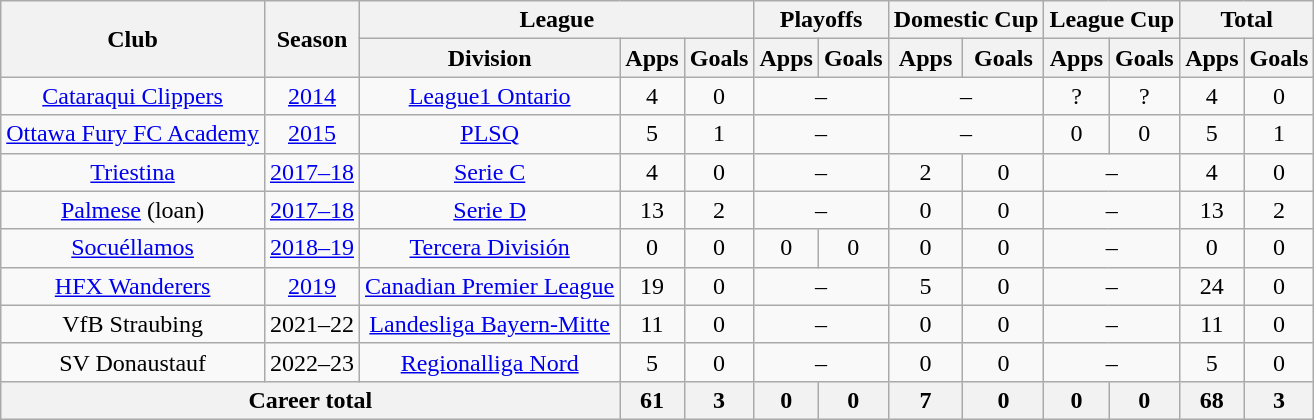<table class="wikitable" style="text-align: center">
<tr>
<th rowspan="2">Club</th>
<th rowspan="2">Season</th>
<th colspan="3">League</th>
<th colspan="2">Playoffs</th>
<th colspan="2">Domestic Cup</th>
<th colspan="2">League Cup</th>
<th colspan="2">Total</th>
</tr>
<tr>
<th>Division</th>
<th>Apps</th>
<th>Goals</th>
<th>Apps</th>
<th>Goals</th>
<th>Apps</th>
<th>Goals</th>
<th>Apps</th>
<th>Goals</th>
<th>Apps</th>
<th>Goals</th>
</tr>
<tr>
<td><a href='#'>Cataraqui Clippers</a></td>
<td><a href='#'>2014</a></td>
<td><a href='#'>League1 Ontario</a></td>
<td>4</td>
<td>0</td>
<td colspan="2">–</td>
<td colspan="2">–</td>
<td>?</td>
<td>?</td>
<td>4</td>
<td>0</td>
</tr>
<tr>
<td><a href='#'>Ottawa Fury FC Academy</a></td>
<td><a href='#'>2015</a></td>
<td><a href='#'>PLSQ</a></td>
<td>5</td>
<td>1</td>
<td colspan="2">–</td>
<td colspan="2">–</td>
<td>0</td>
<td>0</td>
<td>5</td>
<td>1</td>
</tr>
<tr>
<td><a href='#'>Triestina</a></td>
<td><a href='#'>2017–18</a></td>
<td><a href='#'>Serie C</a></td>
<td>4</td>
<td>0</td>
<td colspan="2">–</td>
<td>2</td>
<td>0</td>
<td colspan="2">–</td>
<td>4</td>
<td>0</td>
</tr>
<tr>
<td><a href='#'>Palmese</a> (loan)</td>
<td><a href='#'>2017–18</a></td>
<td><a href='#'>Serie D</a></td>
<td>13</td>
<td>2</td>
<td colspan="2">–</td>
<td>0</td>
<td>0</td>
<td colspan="2">–</td>
<td>13</td>
<td>2</td>
</tr>
<tr>
<td><a href='#'>Socuéllamos</a></td>
<td><a href='#'>2018–19</a></td>
<td><a href='#'>Tercera División</a></td>
<td>0</td>
<td>0</td>
<td>0</td>
<td>0</td>
<td>0</td>
<td>0</td>
<td colspan="2">–</td>
<td>0</td>
<td>0</td>
</tr>
<tr>
<td><a href='#'>HFX Wanderers</a></td>
<td><a href='#'>2019</a></td>
<td><a href='#'>Canadian Premier League</a></td>
<td>19</td>
<td>0</td>
<td colspan="2">–</td>
<td>5</td>
<td>0</td>
<td colspan="2">–</td>
<td>24</td>
<td>0</td>
</tr>
<tr>
<td>VfB Straubing</td>
<td>2021–22</td>
<td><a href='#'>Landesliga Bayern-Mitte</a></td>
<td>11</td>
<td>0</td>
<td colspan="2">–</td>
<td>0</td>
<td>0</td>
<td colspan="2">–</td>
<td>11</td>
<td>0</td>
</tr>
<tr>
<td>SV Donaustauf</td>
<td>2022–23</td>
<td><a href='#'>Regionalliga Nord</a></td>
<td>5</td>
<td>0</td>
<td colspan="2">–</td>
<td>0</td>
<td>0</td>
<td colspan="2">–</td>
<td>5</td>
<td>0</td>
</tr>
<tr>
<th colspan="3"><strong>Career total</strong></th>
<th>61</th>
<th>3</th>
<th>0</th>
<th>0</th>
<th>7</th>
<th>0</th>
<th>0</th>
<th>0</th>
<th>68</th>
<th>3</th>
</tr>
</table>
